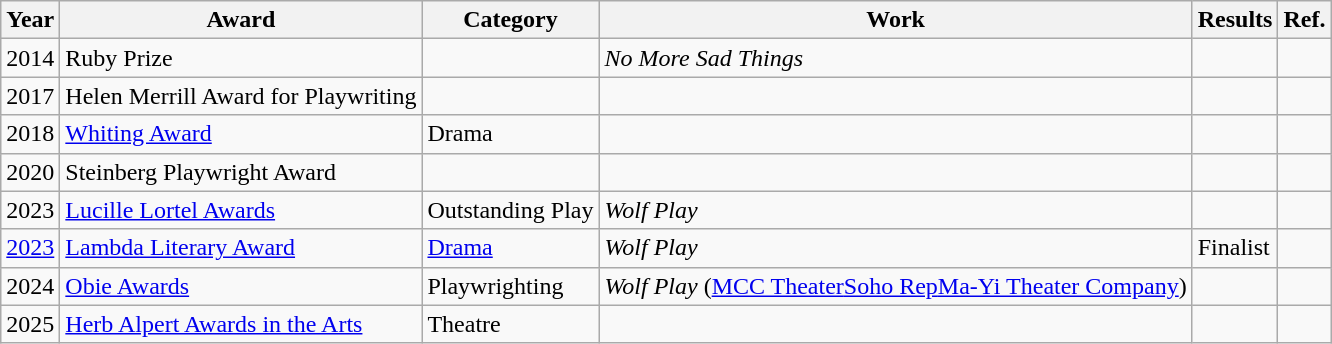<table class="wikitable">
<tr>
<th>Year</th>
<th>Award</th>
<th>Category</th>
<th>Work</th>
<th>Results</th>
<th>Ref.</th>
</tr>
<tr>
<td>2014</td>
<td>Ruby Prize</td>
<td></td>
<td><em>No More Sad Things</em></td>
<td></td>
<td></td>
</tr>
<tr>
<td>2017</td>
<td>Helen Merrill Award for Playwriting</td>
<td></td>
<td></td>
<td></td>
<td></td>
</tr>
<tr>
<td>2018</td>
<td><a href='#'>Whiting Award</a></td>
<td>Drama</td>
<td></td>
<td></td>
<td></td>
</tr>
<tr>
<td>2020</td>
<td>Steinberg Playwright Award</td>
<td></td>
<td></td>
<td></td>
<td></td>
</tr>
<tr>
<td>2023</td>
<td><a href='#'>Lucille Lortel Awards</a></td>
<td>Outstanding Play</td>
<td><em>Wolf Play</em></td>
<td></td>
<td></td>
</tr>
<tr>
<td><a href='#'>2023</a></td>
<td><a href='#'>Lambda Literary Award</a></td>
<td><a href='#'>Drama</a></td>
<td><em>Wolf Play</em></td>
<td>Finalist</td>
<td></td>
</tr>
<tr>
<td>2024</td>
<td><a href='#'>Obie Awards</a></td>
<td>Playwrighting</td>
<td><em>Wolf Play</em> (<a href='#'>MCC Theater</a><a href='#'>Soho Rep</a><a href='#'>Ma-Yi Theater Company</a>)</td>
<td></td>
<td></td>
</tr>
<tr>
<td>2025</td>
<td><a href='#'>Herb Alpert Awards in the Arts</a></td>
<td>Theatre</td>
<td></td>
<td></td>
<td></td>
</tr>
</table>
